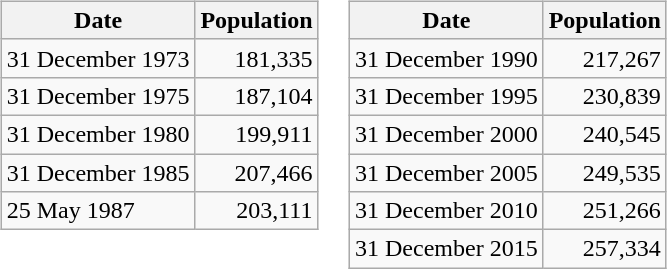<table>
<tr>
<td valign="top"><br><table class="wikitable" style="white-space:nowrap">
<tr>
<th>Date</th>
<th>Population</th>
</tr>
<tr>
<td>31 December 1973</td>
<td align="right">181,335</td>
</tr>
<tr>
<td>31 December 1975</td>
<td align="right">187,104</td>
</tr>
<tr>
<td>31 December 1980</td>
<td align="right">199,911</td>
</tr>
<tr>
<td>31 December 1985</td>
<td align="right">207,466</td>
</tr>
<tr>
<td>25 May 1987</td>
<td align="right">203,111</td>
</tr>
</table>
</td>
<td valign="top"><br><table class="wikitable" style="white-space:nowrap">
<tr>
<th>Date</th>
<th>Population</th>
</tr>
<tr>
<td>31 December 1990</td>
<td align="right">217,267</td>
</tr>
<tr>
<td>31 December 1995</td>
<td align="right">230,839</td>
</tr>
<tr>
<td>31 December 2000</td>
<td align="right">240,545</td>
</tr>
<tr>
<td>31 December 2005</td>
<td align="right">249,535</td>
</tr>
<tr>
<td>31 December 2010</td>
<td align="right">251,266</td>
</tr>
<tr>
<td>31 December 2015</td>
<td align="right">257,334</td>
</tr>
</table>
</td>
</tr>
</table>
